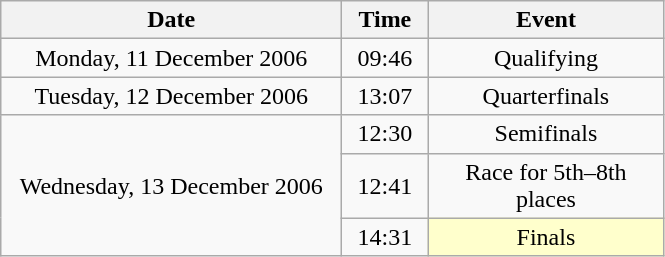<table class = "wikitable" style="text-align:center;">
<tr>
<th width=220>Date</th>
<th width=50>Time</th>
<th width=150>Event</th>
</tr>
<tr>
<td>Monday, 11 December 2006</td>
<td>09:46</td>
<td>Qualifying</td>
</tr>
<tr>
<td>Tuesday, 12 December 2006</td>
<td>13:07</td>
<td>Quarterfinals</td>
</tr>
<tr>
<td rowspan=3>Wednesday, 13 December 2006</td>
<td>12:30</td>
<td>Semifinals</td>
</tr>
<tr>
<td>12:41</td>
<td>Race for 5th–8th places</td>
</tr>
<tr>
<td>14:31</td>
<td bgcolor=ffffcc>Finals</td>
</tr>
</table>
